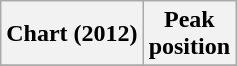<table class="wikitable sortable">
<tr>
<th align="left">Chart (2012)</th>
<th align="center">Peak<br>position</th>
</tr>
<tr>
</tr>
</table>
